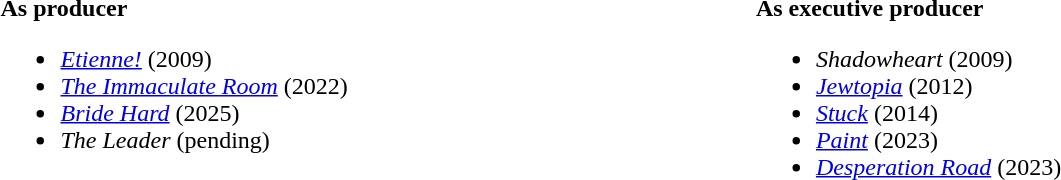<table style="width:100%;">
<tr style="vertical-align:top;">
<td width="40%"><br><strong>As producer</strong><ul><li><em><a href='#'>Etienne!</a></em> (2009)</li><li><em><a href='#'>The Immaculate Room</a></em> (2022)</li><li><em><a href='#'>Bride Hard</a></em> (2025)</li><li><em>The Leader</em> (pending)</li></ul></td>
<td width="60%"><br><strong>As executive producer</strong><ul><li><em>Shadowheart</em> (2009)</li><li><em><a href='#'>Jewtopia</a></em> (2012)</li><li><em><a href='#'>Stuck</a></em> (2014)</li><li><em><a href='#'>Paint</a></em> (2023)</li><li><em><a href='#'>Desperation Road</a></em> (2023)</li></ul></td>
<td width="50%"></td>
</tr>
</table>
